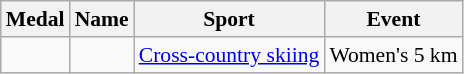<table class="wikitable sortable" style="font-size:90%">
<tr>
<th>Medal</th>
<th>Name</th>
<th>Sport</th>
<th>Event</th>
</tr>
<tr>
<td></td>
<td></td>
<td><a href='#'>Cross-country skiing</a></td>
<td>Women's 5 km</td>
</tr>
</table>
